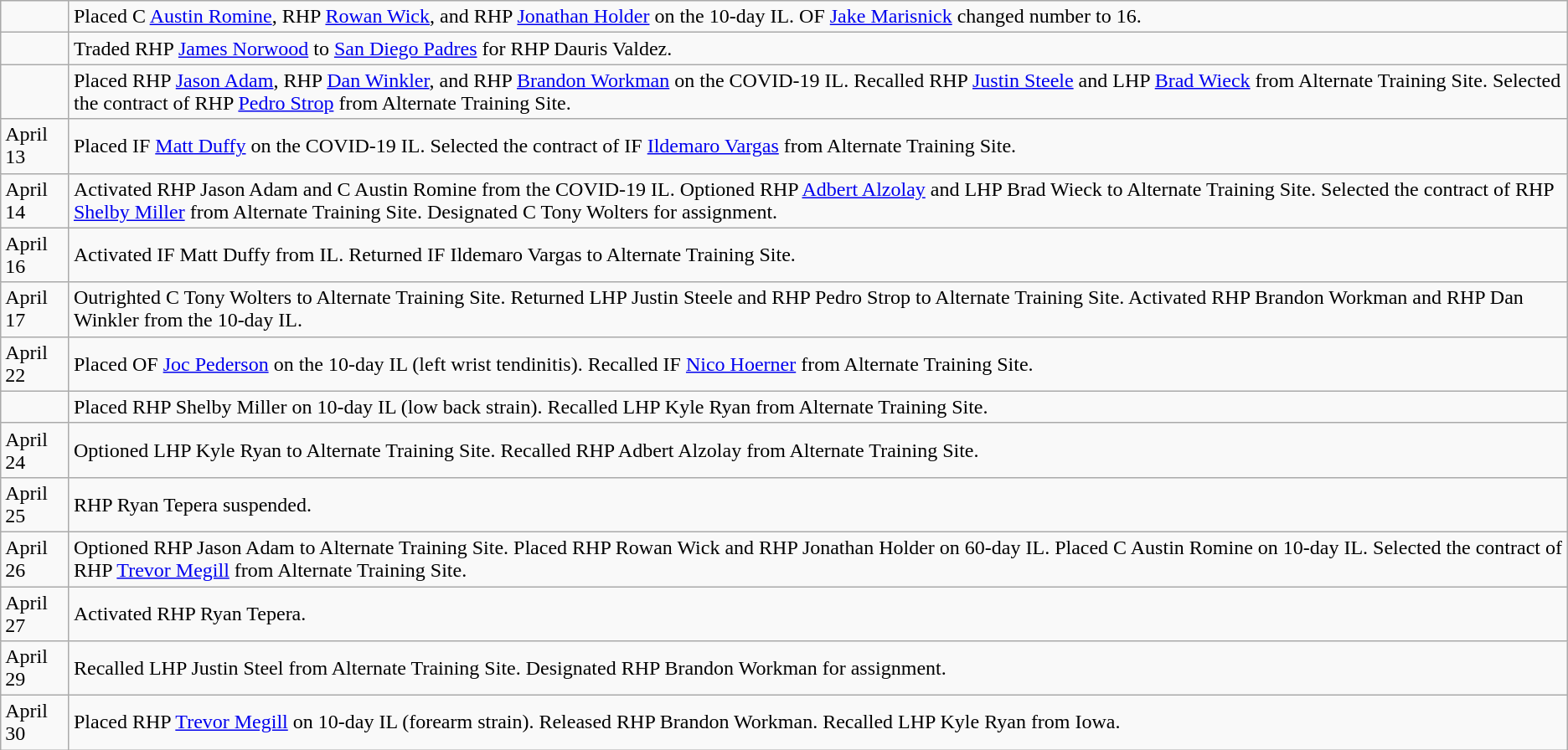<table class="wikitable">
<tr>
<td></td>
<td>Placed C <a href='#'>Austin Romine</a>, RHP <a href='#'>Rowan Wick</a>, and RHP <a href='#'>Jonathan Holder</a> on the 10-day IL. OF <a href='#'>Jake Marisnick</a> changed number to 16.</td>
</tr>
<tr>
<td></td>
<td>Traded RHP <a href='#'>James Norwood</a> to <a href='#'>San Diego Padres</a> for RHP Dauris Valdez.</td>
</tr>
<tr>
<td></td>
<td>Placed RHP <a href='#'>Jason Adam</a>, RHP <a href='#'>Dan Winkler</a>, and RHP <a href='#'>Brandon Workman</a> on the COVID-19 IL. Recalled RHP <a href='#'>Justin Steele</a> and LHP <a href='#'>Brad Wieck</a> from Alternate Training Site. Selected the contract of RHP <a href='#'>Pedro Strop</a> from Alternate Training Site.</td>
</tr>
<tr>
<td>April 13</td>
<td>Placed IF <a href='#'>Matt Duffy</a> on the COVID-19 IL. Selected the contract of IF <a href='#'>Ildemaro Vargas</a> from Alternate Training Site.</td>
</tr>
<tr>
<td>April 14</td>
<td>Activated RHP Jason Adam and C Austin Romine from the COVID-19 IL. Optioned RHP <a href='#'>Adbert Alzolay</a> and LHP Brad Wieck to Alternate Training Site. Selected the contract of RHP <a href='#'>Shelby Miller</a> from Alternate Training Site. Designated C Tony Wolters for assignment.</td>
</tr>
<tr>
<td>April 16</td>
<td>Activated IF Matt Duffy from IL. Returned IF Ildemaro Vargas to Alternate Training Site.</td>
</tr>
<tr>
<td>April 17</td>
<td>Outrighted C Tony Wolters to Alternate Training Site. Returned LHP Justin Steele and RHP Pedro Strop to Alternate Training Site. Activated RHP Brandon Workman and RHP Dan Winkler from the 10-day IL.</td>
</tr>
<tr>
<td>April 22</td>
<td>Placed OF <a href='#'>Joc Pederson</a> on the 10-day IL (left wrist tendinitis). Recalled IF <a href='#'>Nico Hoerner</a> from Alternate Training Site.</td>
</tr>
<tr>
<td></td>
<td>Placed RHP Shelby Miller on 10-day IL (low back strain). Recalled LHP Kyle Ryan from Alternate Training Site.</td>
</tr>
<tr>
<td>April 24</td>
<td>Optioned LHP Kyle Ryan to Alternate Training Site. Recalled RHP Adbert Alzolay from Alternate Training Site.</td>
</tr>
<tr>
<td>April 25</td>
<td>RHP Ryan Tepera suspended.</td>
</tr>
<tr>
<td>April 26</td>
<td>Optioned RHP Jason Adam to Alternate Training Site. Placed RHP Rowan Wick and RHP Jonathan Holder on 60-day IL. Placed C Austin Romine on 10-day IL. Selected the contract of RHP <a href='#'>Trevor Megill</a> from Alternate Training Site.</td>
</tr>
<tr>
<td>April 27</td>
<td>Activated RHP Ryan Tepera.</td>
</tr>
<tr>
<td>April 29</td>
<td>Recalled LHP Justin Steel from Alternate Training Site. Designated RHP Brandon Workman for assignment.</td>
</tr>
<tr>
<td>April 30</td>
<td>Placed RHP <a href='#'>Trevor Megill</a> on 10-day IL (forearm strain). Released RHP Brandon Workman. Recalled LHP Kyle Ryan from Iowa.</td>
</tr>
</table>
